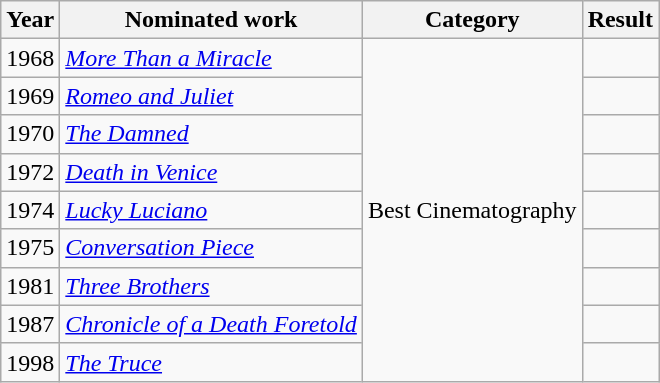<table class="wikitable plainrowheaders">
<tr>
<th>Year</th>
<th>Nominated work</th>
<th>Category</th>
<th>Result</th>
</tr>
<tr>
<td>1968</td>
<td><em><a href='#'>More Than a Miracle</a></em></td>
<td rowspan=9>Best Cinematography</td>
<td></td>
</tr>
<tr>
<td>1969</td>
<td><em><a href='#'>Romeo and Juliet</a></em></td>
<td></td>
</tr>
<tr>
<td>1970</td>
<td><em><a href='#'>The Damned</a></em></td>
<td></td>
</tr>
<tr>
<td>1972</td>
<td><em><a href='#'>Death in Venice</a></em></td>
<td></td>
</tr>
<tr>
<td>1974</td>
<td><em><a href='#'>Lucky Luciano</a></em></td>
<td></td>
</tr>
<tr>
<td>1975</td>
<td><em><a href='#'>Conversation Piece</a></em></td>
<td></td>
</tr>
<tr>
<td>1981</td>
<td><em><a href='#'>Three Brothers</a></em></td>
<td></td>
</tr>
<tr>
<td>1987</td>
<td><em><a href='#'>Chronicle of a Death Foretold</a></em></td>
<td></td>
</tr>
<tr>
<td>1998</td>
<td><em><a href='#'>The Truce</a></em></td>
<td></td>
</tr>
</table>
